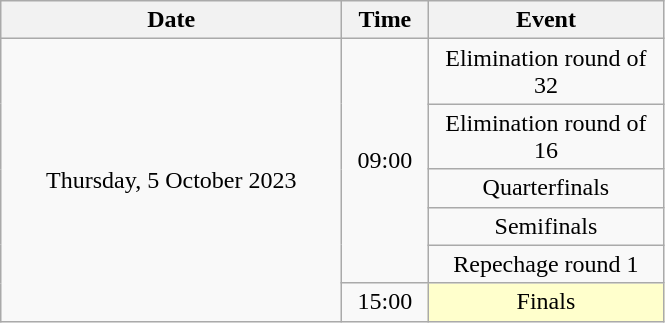<table class = "wikitable" style="text-align:center;">
<tr>
<th width=220>Date</th>
<th width=50>Time</th>
<th width=150>Event</th>
</tr>
<tr>
<td rowspan=6>Thursday, 5 October 2023</td>
<td rowspan=5>09:00</td>
<td>Elimination round of 32</td>
</tr>
<tr>
<td>Elimination round of 16</td>
</tr>
<tr>
<td>Quarterfinals</td>
</tr>
<tr>
<td>Semifinals</td>
</tr>
<tr>
<td>Repechage round 1</td>
</tr>
<tr>
<td>15:00</td>
<td bgcolor=ffffcc>Finals</td>
</tr>
</table>
